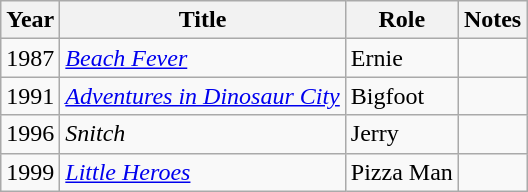<table class="wikitable">
<tr>
<th>Year</th>
<th>Title</th>
<th>Role</th>
<th>Notes</th>
</tr>
<tr>
<td>1987</td>
<td><em><a href='#'>Beach Fever</a></em></td>
<td>Ernie</td>
<td></td>
</tr>
<tr>
<td>1991</td>
<td><em><a href='#'>Adventures in Dinosaur City</a></em></td>
<td>Bigfoot</td>
<td></td>
</tr>
<tr>
<td>1996</td>
<td><em>Snitch</em></td>
<td>Jerry</td>
<td></td>
</tr>
<tr>
<td>1999</td>
<td><em><a href='#'>Little Heroes</a></em></td>
<td>Pizza Man</td>
<td></td>
</tr>
</table>
